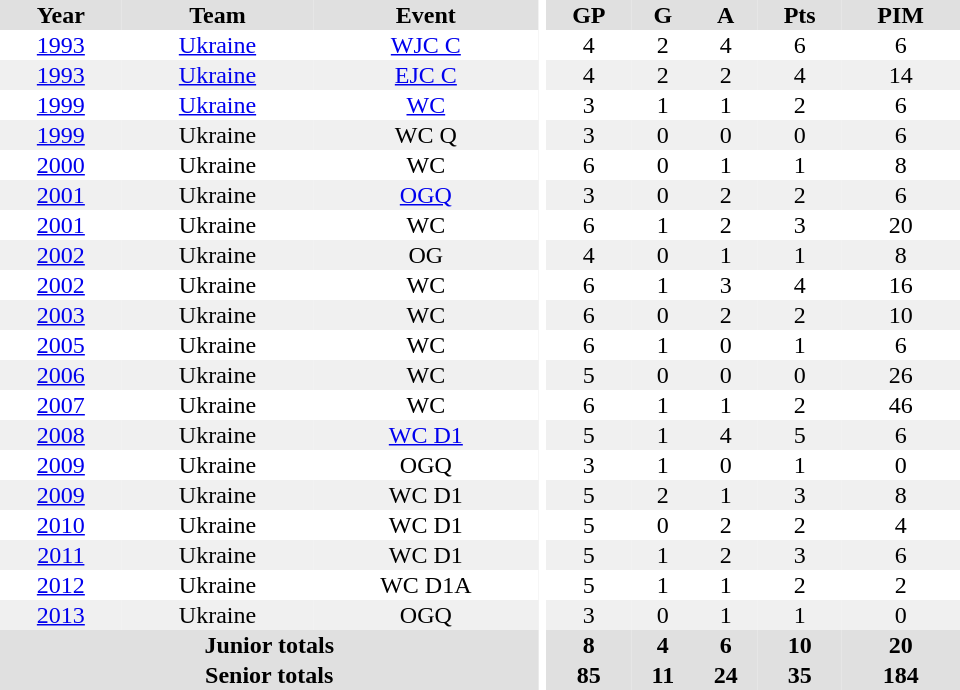<table border="0" cellpadding="1" cellspacing="0" style="text-align:center; width:40em">
<tr bgcolor="#e0e0e0">
<th>Year</th>
<th>Team</th>
<th>Event</th>
<th rowspan="99" bgcolor="#ffffff"></th>
<th>GP</th>
<th>G</th>
<th>A</th>
<th>Pts</th>
<th>PIM</th>
</tr>
<tr>
<td><a href='#'>1993</a></td>
<td><a href='#'>Ukraine</a></td>
<td><a href='#'>WJC C</a></td>
<td>4</td>
<td>2</td>
<td>4</td>
<td>6</td>
<td>6</td>
</tr>
<tr bgcolor="#f0f0f0">
<td><a href='#'>1993</a></td>
<td><a href='#'>Ukraine</a></td>
<td><a href='#'>EJC C</a></td>
<td>4</td>
<td>2</td>
<td>2</td>
<td>4</td>
<td>14</td>
</tr>
<tr>
<td><a href='#'>1999</a></td>
<td><a href='#'>Ukraine</a></td>
<td><a href='#'>WC</a></td>
<td>3</td>
<td>1</td>
<td>1</td>
<td>2</td>
<td>6</td>
</tr>
<tr bgcolor="#f0f0f0">
<td><a href='#'>1999</a></td>
<td>Ukraine</td>
<td>WC Q</td>
<td>3</td>
<td>0</td>
<td>0</td>
<td>0</td>
<td>6</td>
</tr>
<tr>
<td><a href='#'>2000</a></td>
<td>Ukraine</td>
<td>WC</td>
<td>6</td>
<td>0</td>
<td>1</td>
<td>1</td>
<td>8</td>
</tr>
<tr bgcolor="#f0f0f0">
<td><a href='#'>2001</a></td>
<td>Ukraine</td>
<td><a href='#'>OGQ</a></td>
<td>3</td>
<td>0</td>
<td>2</td>
<td>2</td>
<td>6</td>
</tr>
<tr>
<td><a href='#'>2001</a></td>
<td>Ukraine</td>
<td>WC</td>
<td>6</td>
<td>1</td>
<td>2</td>
<td>3</td>
<td>20</td>
</tr>
<tr bgcolor="#f0f0f0">
<td><a href='#'>2002</a></td>
<td>Ukraine</td>
<td>OG</td>
<td>4</td>
<td>0</td>
<td>1</td>
<td>1</td>
<td>8</td>
</tr>
<tr>
<td><a href='#'>2002</a></td>
<td>Ukraine</td>
<td>WC</td>
<td>6</td>
<td>1</td>
<td>3</td>
<td>4</td>
<td>16</td>
</tr>
<tr bgcolor="#f0f0f0">
<td><a href='#'>2003</a></td>
<td>Ukraine</td>
<td>WC</td>
<td>6</td>
<td>0</td>
<td>2</td>
<td>2</td>
<td>10</td>
</tr>
<tr>
<td><a href='#'>2005</a></td>
<td>Ukraine</td>
<td>WC</td>
<td>6</td>
<td>1</td>
<td>0</td>
<td>1</td>
<td>6</td>
</tr>
<tr bgcolor="#f0f0f0">
<td><a href='#'>2006</a></td>
<td>Ukraine</td>
<td>WC</td>
<td>5</td>
<td>0</td>
<td>0</td>
<td>0</td>
<td>26</td>
</tr>
<tr>
<td><a href='#'>2007</a></td>
<td>Ukraine</td>
<td>WC</td>
<td>6</td>
<td>1</td>
<td>1</td>
<td>2</td>
<td>46</td>
</tr>
<tr bgcolor="#f0f0f0">
<td><a href='#'>2008</a></td>
<td>Ukraine</td>
<td><a href='#'>WC D1</a></td>
<td>5</td>
<td>1</td>
<td>4</td>
<td>5</td>
<td>6</td>
</tr>
<tr>
<td><a href='#'>2009</a></td>
<td>Ukraine</td>
<td>OGQ</td>
<td>3</td>
<td>1</td>
<td>0</td>
<td>1</td>
<td>0</td>
</tr>
<tr bgcolor="#f0f0f0">
<td><a href='#'>2009</a></td>
<td>Ukraine</td>
<td>WC D1</td>
<td>5</td>
<td>2</td>
<td>1</td>
<td>3</td>
<td>8</td>
</tr>
<tr>
<td><a href='#'>2010</a></td>
<td>Ukraine</td>
<td>WC D1</td>
<td>5</td>
<td>0</td>
<td>2</td>
<td>2</td>
<td>4</td>
</tr>
<tr bgcolor="#f0f0f0">
<td><a href='#'>2011</a></td>
<td>Ukraine</td>
<td>WC D1</td>
<td>5</td>
<td>1</td>
<td>2</td>
<td>3</td>
<td>6</td>
</tr>
<tr>
<td><a href='#'>2012</a></td>
<td>Ukraine</td>
<td>WC D1A</td>
<td>5</td>
<td>1</td>
<td>1</td>
<td>2</td>
<td>2</td>
</tr>
<tr bgcolor="#f0f0f0">
<td><a href='#'>2013</a></td>
<td>Ukraine</td>
<td>OGQ</td>
<td>3</td>
<td>0</td>
<td>1</td>
<td>1</td>
<td>0</td>
</tr>
<tr bgcolor="#e0e0e0">
<th colspan="3">Junior totals</th>
<th>8</th>
<th>4</th>
<th>6</th>
<th>10</th>
<th>20</th>
</tr>
<tr bgcolor="#e0e0e0">
<th colspan="3">Senior totals</th>
<th>85</th>
<th>11</th>
<th>24</th>
<th>35</th>
<th>184</th>
</tr>
</table>
